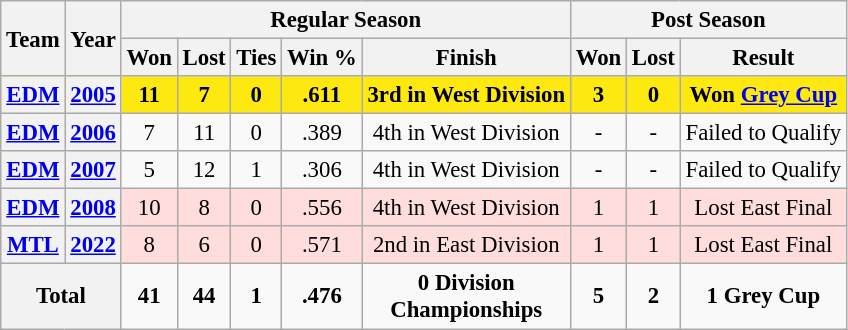<table class="wikitable" style="font-size: 95%; text-align:center;">
<tr>
<th rowspan="2">Team</th>
<th rowspan="2">Year</th>
<th colspan="5">Regular Season</th>
<th colspan="4">Post Season</th>
</tr>
<tr>
<th>Won</th>
<th>Lost</th>
<th>Ties</th>
<th>Win %</th>
<th>Finish</th>
<th>Won</th>
<th>Lost</th>
<th>Result</th>
</tr>
<tr ! style="background:#FDE910;">
<th><a href='#'>EDM</a></th>
<th><a href='#'>2005</a></th>
<td><strong>11</strong></td>
<td><strong>7</strong></td>
<td><strong>0</strong></td>
<td><strong>.611</strong></td>
<td><strong>3rd in West Division</strong></td>
<td><strong>3</strong></td>
<td><strong>0</strong></td>
<td><strong>Won <a href='#'>Grey Cup</a></strong></td>
</tr>
<tr>
<th><a href='#'>EDM</a></th>
<th><a href='#'>2006</a></th>
<td>7</td>
<td>11</td>
<td>0</td>
<td>.389</td>
<td>4th in West Division</td>
<td>-</td>
<td>-</td>
<td>Failed to Qualify</td>
</tr>
<tr>
<th><a href='#'>EDM</a></th>
<th><a href='#'>2007</a></th>
<td>5</td>
<td>12</td>
<td>1</td>
<td>.306</td>
<td>4th in West Division</td>
<td>-</td>
<td>-</td>
<td>Failed to Qualify</td>
</tr>
<tr ! style="background:#fdd;">
<th><a href='#'>EDM</a></th>
<th><a href='#'>2008</a></th>
<td>10</td>
<td>8</td>
<td>0</td>
<td>.556</td>
<td>4th in West Division</td>
<td>1</td>
<td>1</td>
<td>Lost East Final</td>
</tr>
<tr ! style="background:#fdd;">
<th><a href='#'>MTL</a></th>
<th><a href='#'>2022</a></th>
<td>8</td>
<td>6</td>
<td>0</td>
<td>.571</td>
<td>2nd in East Division</td>
<td>1</td>
<td>1</td>
<td>Lost East Final</td>
</tr>
<tr>
<th colspan="2"><strong>Total</strong></th>
<td><strong>41</strong></td>
<td><strong>44</strong></td>
<td><strong>1</strong></td>
<td><strong>.476</strong></td>
<td><strong>0 Division<br>Championships</strong></td>
<td><strong>5</strong></td>
<td><strong>2</strong></td>
<td><strong>1 Grey Cup</strong></td>
</tr>
</table>
